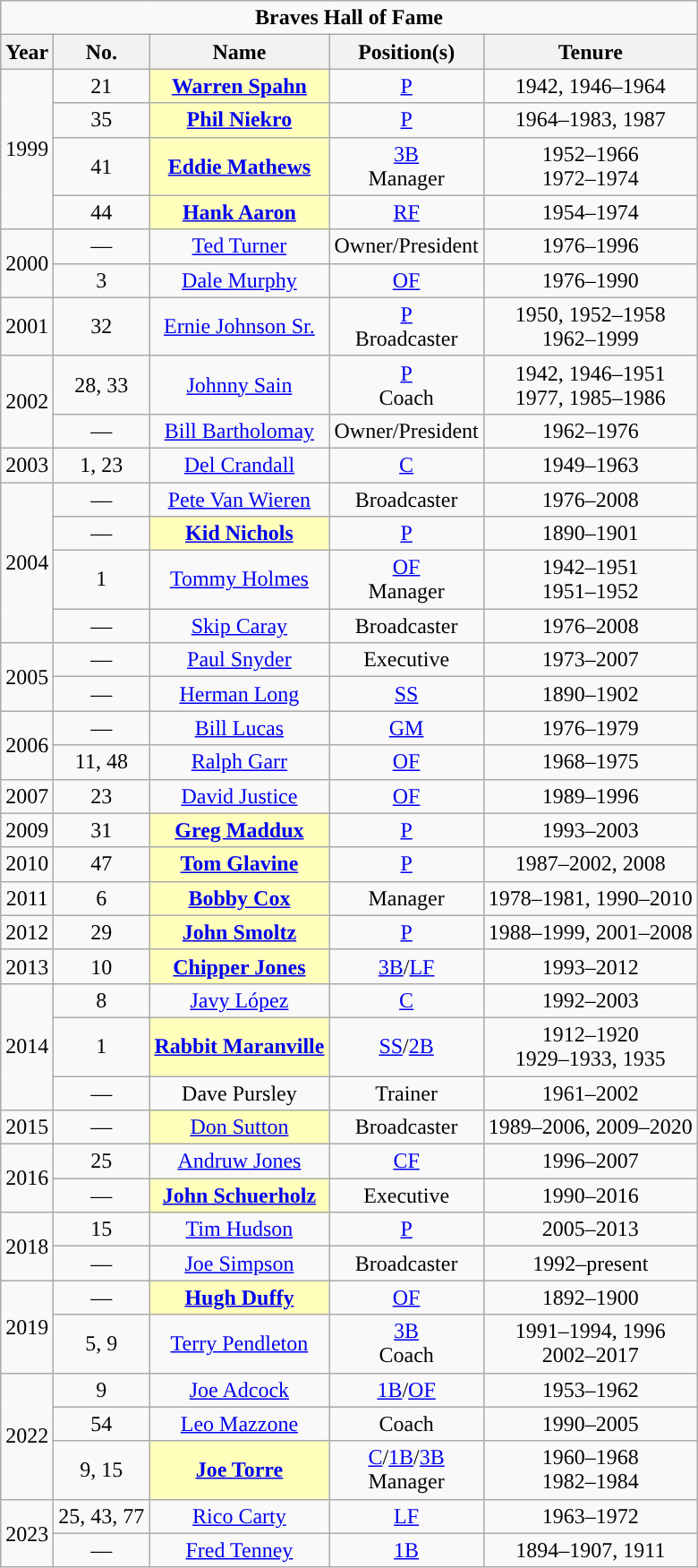<table class="wikitable" style="text-align:center">
<tr>
<td colspan="5"><strong>Braves Hall of Fame</strong></td>
</tr>
<tr>
<th scope="col">Year</th>
<th scope="col">No.</th>
<th scope="col">Name</th>
<th scope="col">Position(s)</th>
<th scope="col">Tenure</th>
</tr>
<tr>
<td rowspan=4>1999</td>
<td>21</td>
<td style="background:#ffb;"><strong><a href='#'>Warren Spahn</a></strong></td>
<td><a href='#'>P</a></td>
<td>1942, 1946–1964</td>
</tr>
<tr>
<td>35</td>
<td style="background:#ffb;"><strong><a href='#'>Phil Niekro</a></strong></td>
<td><a href='#'>P</a></td>
<td>1964–1983, 1987</td>
</tr>
<tr>
<td>41</td>
<td style="background:#ffb;"><strong><a href='#'>Eddie Mathews</a></strong></td>
<td><a href='#'>3B</a><br>Manager</td>
<td>1952–1966<br>1972–1974</td>
</tr>
<tr>
<td>44</td>
<td style="background:#ffb;"><strong><a href='#'>Hank Aaron</a></strong></td>
<td><a href='#'>RF</a></td>
<td>1954–1974</td>
</tr>
<tr>
<td rowspan=2>2000</td>
<td>—</td>
<td><a href='#'>Ted Turner</a></td>
<td>Owner/President</td>
<td>1976–1996</td>
</tr>
<tr>
<td>3</td>
<td><a href='#'>Dale Murphy</a></td>
<td><a href='#'>OF</a></td>
<td>1976–1990</td>
</tr>
<tr>
<td>2001</td>
<td>32</td>
<td><a href='#'>Ernie Johnson Sr.</a></td>
<td><a href='#'>P</a><br>Broadcaster</td>
<td>1950, 1952–1958<br>1962–1999</td>
</tr>
<tr>
<td rowspan=2>2002</td>
<td>28, 33</td>
<td><a href='#'>Johnny Sain</a></td>
<td><a href='#'>P</a><br>Coach</td>
<td>1942, 1946–1951<br>1977, 1985–1986</td>
</tr>
<tr>
<td>—</td>
<td><a href='#'>Bill Bartholomay</a></td>
<td>Owner/President</td>
<td>1962–1976</td>
</tr>
<tr>
<td>2003</td>
<td>1, 23</td>
<td><a href='#'>Del Crandall</a></td>
<td><a href='#'>C</a></td>
<td>1949–1963</td>
</tr>
<tr>
<td rowspan=4>2004</td>
<td>—</td>
<td><a href='#'>Pete Van Wieren</a></td>
<td>Broadcaster</td>
<td>1976–2008</td>
</tr>
<tr>
<td>—</td>
<td style="background:#ffb;"><strong><a href='#'>Kid Nichols</a></strong></td>
<td><a href='#'>P</a></td>
<td>1890–1901</td>
</tr>
<tr>
<td>1</td>
<td><a href='#'>Tommy Holmes</a></td>
<td><a href='#'>OF</a><br>Manager</td>
<td>1942–1951<br>1951–1952</td>
</tr>
<tr>
<td>—</td>
<td><a href='#'>Skip Caray</a></td>
<td>Broadcaster</td>
<td>1976–2008</td>
</tr>
<tr>
<td rowspan=2>2005</td>
<td>—</td>
<td><a href='#'>Paul Snyder</a></td>
<td>Executive</td>
<td>1973–2007</td>
</tr>
<tr>
<td>—</td>
<td><a href='#'>Herman Long</a></td>
<td><a href='#'>SS</a></td>
<td>1890–1902</td>
</tr>
<tr>
<td rowspan=2>2006</td>
<td>—</td>
<td><a href='#'>Bill Lucas</a></td>
<td><a href='#'>GM</a></td>
<td>1976–1979</td>
</tr>
<tr>
<td>11, 48</td>
<td><a href='#'>Ralph Garr</a></td>
<td><a href='#'>OF</a></td>
<td>1968–1975</td>
</tr>
<tr>
<td>2007</td>
<td>23</td>
<td><a href='#'>David Justice</a></td>
<td><a href='#'>OF</a></td>
<td>1989–1996</td>
</tr>
<tr>
<td>2009</td>
<td>31</td>
<td style="background:#ffb;"><strong><a href='#'>Greg Maddux</a></strong></td>
<td><a href='#'>P</a></td>
<td>1993–2003</td>
</tr>
<tr>
<td>2010</td>
<td>47</td>
<td style="background:#ffb;"><strong><a href='#'>Tom Glavine</a></strong></td>
<td><a href='#'>P</a></td>
<td>1987–2002, 2008</td>
</tr>
<tr>
<td>2011</td>
<td>6</td>
<td style="background:#ffb;"><strong><a href='#'>Bobby Cox</a></strong></td>
<td>Manager</td>
<td>1978–1981, 1990–2010</td>
</tr>
<tr>
<td>2012</td>
<td>29</td>
<td style="background:#ffb;"><strong><a href='#'>John Smoltz</a></strong></td>
<td><a href='#'>P</a></td>
<td>1988–1999, 2001–2008</td>
</tr>
<tr>
<td>2013</td>
<td>10</td>
<td style="background:#ffb;"><strong><a href='#'>Chipper Jones</a></strong></td>
<td><a href='#'>3B</a>/<a href='#'>LF</a></td>
<td>1993–2012</td>
</tr>
<tr>
<td rowspan=3>2014</td>
<td>8</td>
<td><a href='#'>Javy López</a></td>
<td><a href='#'>C</a></td>
<td>1992–2003</td>
</tr>
<tr>
<td>1</td>
<td style="background:#ffb;"><strong><a href='#'>Rabbit Maranville</a></strong></td>
<td><a href='#'>SS</a>/<a href='#'>2B</a></td>
<td>1912–1920<br>1929–1933, 1935</td>
</tr>
<tr>
<td>—</td>
<td>Dave Pursley</td>
<td>Trainer</td>
<td>1961–2002</td>
</tr>
<tr>
<td>2015</td>
<td>—</td>
<td style="background:#ffb;"><a href='#'>Don Sutton</a></td>
<td>Broadcaster</td>
<td>1989–2006, 2009–2020</td>
</tr>
<tr>
<td rowspan=2>2016</td>
<td>25</td>
<td><a href='#'>Andruw Jones</a></td>
<td><a href='#'>CF</a></td>
<td>1996–2007</td>
</tr>
<tr>
<td>—</td>
<td style="background:#ffb;"><strong><a href='#'>John Schuerholz</a></strong></td>
<td>Executive</td>
<td>1990–2016</td>
</tr>
<tr>
<td rowspan=2>2018</td>
<td>15</td>
<td><a href='#'>Tim Hudson</a></td>
<td><a href='#'>P</a></td>
<td>2005–2013</td>
</tr>
<tr>
<td>—</td>
<td><a href='#'>Joe Simpson</a></td>
<td>Broadcaster</td>
<td>1992–present</td>
</tr>
<tr>
<td rowspan=2>2019</td>
<td>—</td>
<td style="background:#ffb;"><strong><a href='#'>Hugh Duffy</a></strong></td>
<td><a href='#'>OF</a></td>
<td>1892–1900</td>
</tr>
<tr>
<td>5, 9</td>
<td><a href='#'>Terry Pendleton</a></td>
<td><a href='#'>3B</a><br>Coach</td>
<td>1991–1994, 1996<br>2002–2017</td>
</tr>
<tr>
<td rowspan=3>2022</td>
<td>9</td>
<td><a href='#'>Joe Adcock</a></td>
<td><a href='#'>1B</a>/<a href='#'>OF</a></td>
<td>1953–1962</td>
</tr>
<tr>
<td>54</td>
<td><a href='#'>Leo Mazzone</a></td>
<td>Coach</td>
<td>1990–2005</td>
</tr>
<tr>
<td>9, 15</td>
<td style="background:#ffb;"><strong><a href='#'>Joe Torre</a></strong></td>
<td><a href='#'>C</a>/<a href='#'>1B</a>/<a href='#'>3B</a><br>Manager</td>
<td>1960–1968<br>1982–1984</td>
</tr>
<tr>
<td rowspan=2>2023</td>
<td>25, 43, 77</td>
<td><a href='#'>Rico Carty</a></td>
<td><a href='#'>LF</a></td>
<td>1963–1972</td>
</tr>
<tr>
<td>—</td>
<td><a href='#'>Fred Tenney</a></td>
<td><a href='#'>1B</a></td>
<td>1894–1907, 1911</td>
</tr>
</table>
